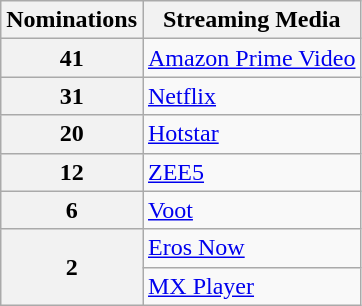<table class="wikitable" style="display:inline-table;">
<tr>
<th>Nominations</th>
<th>Streaming Media</th>
</tr>
<tr>
<th>41</th>
<td><a href='#'>Amazon Prime Video</a></td>
</tr>
<tr>
<th>31</th>
<td><a href='#'>Netflix</a></td>
</tr>
<tr>
<th>20</th>
<td><a href='#'>Hotstar</a></td>
</tr>
<tr>
<th>12</th>
<td><a href='#'>ZEE5</a></td>
</tr>
<tr>
<th>6</th>
<td><a href='#'>Voot</a></td>
</tr>
<tr>
<th rowspan="2">2</th>
<td><a href='#'>Eros Now</a></td>
</tr>
<tr>
<td><a href='#'>MX Player</a></td>
</tr>
</table>
